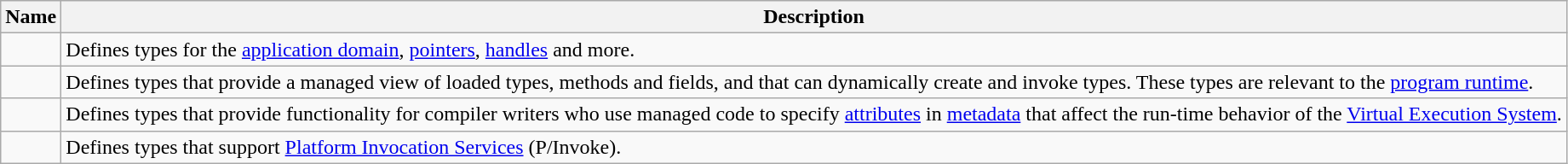<table class="wikitable">
<tr>
<th>Name</th>
<th>Description</th>
</tr>
<tr>
<td></td>
<td>Defines types for the <a href='#'>application domain</a>, <a href='#'>pointers</a>, <a href='#'>handles</a> and more.</td>
</tr>
<tr>
<td></td>
<td>Defines types that provide a managed view of loaded types, methods and fields, and that can dynamically create and invoke types. These types are relevant to the <a href='#'>program runtime</a>.</td>
</tr>
<tr>
<td></td>
<td>Defines types that provide functionality for compiler writers who use managed code to specify <a href='#'>attributes</a> in <a href='#'>metadata</a> that affect the run-time behavior of the <a href='#'>Virtual Execution System</a>.</td>
</tr>
<tr>
<td></td>
<td>Defines types that support <a href='#'>Platform Invocation Services</a> (P/Invoke).</td>
</tr>
</table>
